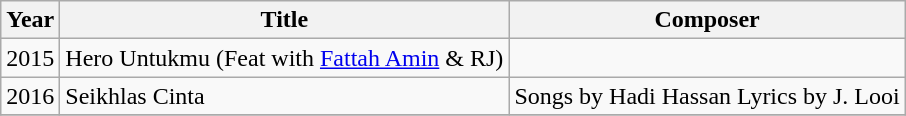<table class="wikitable">
<tr>
<th>Year</th>
<th>Title</th>
<th>Composer</th>
</tr>
<tr>
<td>2015</td>
<td>Hero Untukmu (Feat with <a href='#'>Fattah Amin</a> & RJ)</td>
<td></td>
</tr>
<tr>
<td>2016</td>
<td>Seikhlas Cinta</td>
<td>Songs by Hadi Hassan Lyrics by J. Looi</td>
</tr>
<tr>
</tr>
</table>
